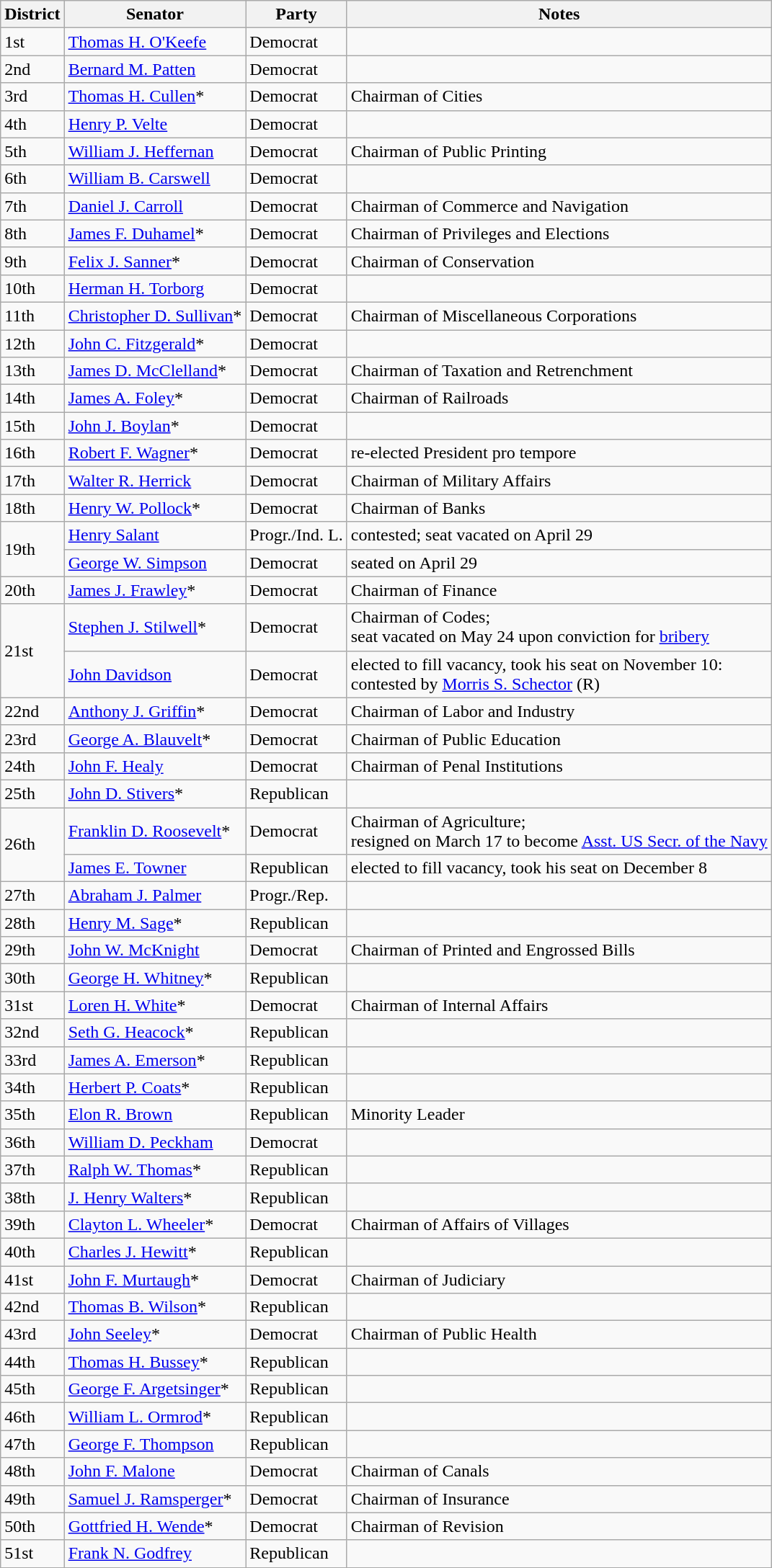<table class=wikitable>
<tr>
<th>District</th>
<th>Senator</th>
<th>Party</th>
<th>Notes</th>
</tr>
<tr>
<td>1st</td>
<td><a href='#'>Thomas H. O'Keefe</a></td>
<td>Democrat</td>
<td></td>
</tr>
<tr>
<td>2nd</td>
<td><a href='#'>Bernard M. Patten</a></td>
<td>Democrat</td>
<td></td>
</tr>
<tr>
<td>3rd</td>
<td><a href='#'>Thomas H. Cullen</a>*</td>
<td>Democrat</td>
<td>Chairman of Cities</td>
</tr>
<tr>
<td>4th</td>
<td><a href='#'>Henry P. Velte</a></td>
<td>Democrat</td>
<td></td>
</tr>
<tr>
<td>5th</td>
<td><a href='#'>William J. Heffernan</a></td>
<td>Democrat</td>
<td>Chairman of Public Printing</td>
</tr>
<tr>
<td>6th</td>
<td><a href='#'>William B. Carswell</a></td>
<td>Democrat</td>
<td></td>
</tr>
<tr>
<td>7th</td>
<td><a href='#'>Daniel J. Carroll</a></td>
<td>Democrat</td>
<td>Chairman of Commerce and Navigation</td>
</tr>
<tr>
<td>8th</td>
<td><a href='#'>James F. Duhamel</a>*</td>
<td>Democrat</td>
<td>Chairman of Privileges and Elections</td>
</tr>
<tr>
<td>9th</td>
<td><a href='#'>Felix J. Sanner</a>*</td>
<td>Democrat</td>
<td>Chairman of Conservation</td>
</tr>
<tr>
<td>10th</td>
<td><a href='#'>Herman H. Torborg</a></td>
<td>Democrat</td>
<td></td>
</tr>
<tr>
<td>11th</td>
<td><a href='#'>Christopher D. Sullivan</a>*</td>
<td>Democrat</td>
<td>Chairman of Miscellaneous Corporations</td>
</tr>
<tr>
<td>12th</td>
<td><a href='#'>John C. Fitzgerald</a>*</td>
<td>Democrat</td>
<td></td>
</tr>
<tr>
<td>13th</td>
<td><a href='#'>James D. McClelland</a>*</td>
<td>Democrat</td>
<td>Chairman of Taxation and Retrenchment</td>
</tr>
<tr>
<td>14th</td>
<td><a href='#'>James A. Foley</a>*</td>
<td>Democrat</td>
<td>Chairman of Railroads</td>
</tr>
<tr>
<td>15th</td>
<td><a href='#'>John J. Boylan</a>*</td>
<td>Democrat</td>
<td></td>
</tr>
<tr>
<td>16th</td>
<td><a href='#'>Robert F. Wagner</a>*</td>
<td>Democrat</td>
<td>re-elected President pro tempore</td>
</tr>
<tr>
<td>17th</td>
<td><a href='#'>Walter R. Herrick</a></td>
<td>Democrat</td>
<td>Chairman of Military Affairs</td>
</tr>
<tr>
<td>18th</td>
<td><a href='#'>Henry W. Pollock</a>*</td>
<td>Democrat</td>
<td>Chairman of Banks</td>
</tr>
<tr>
<td rowspan="2">19th</td>
<td><a href='#'>Henry Salant</a></td>
<td>Progr./Ind. L.</td>
<td>contested; seat vacated on April 29</td>
</tr>
<tr>
<td><a href='#'>George W. Simpson</a></td>
<td>Democrat</td>
<td>seated on April 29</td>
</tr>
<tr>
<td>20th</td>
<td><a href='#'>James J. Frawley</a>*</td>
<td>Democrat</td>
<td>Chairman of Finance</td>
</tr>
<tr>
<td rowspan="2">21st</td>
<td><a href='#'>Stephen J. Stilwell</a>*</td>
<td>Democrat</td>
<td>Chairman of Codes; <br>seat vacated on May 24 upon conviction for <a href='#'>bribery</a></td>
</tr>
<tr>
<td><a href='#'>John Davidson</a></td>
<td>Democrat</td>
<td>elected to fill vacancy, took his seat on November 10: <br>contested by <a href='#'>Morris S. Schector</a> (R)</td>
</tr>
<tr>
<td>22nd</td>
<td><a href='#'>Anthony J. Griffin</a>*</td>
<td>Democrat</td>
<td>Chairman of Labor and Industry</td>
</tr>
<tr>
<td>23rd</td>
<td><a href='#'>George A. Blauvelt</a>*</td>
<td>Democrat</td>
<td>Chairman of Public Education</td>
</tr>
<tr>
<td>24th</td>
<td><a href='#'>John F. Healy</a></td>
<td>Democrat</td>
<td>Chairman of Penal Institutions</td>
</tr>
<tr>
<td>25th</td>
<td><a href='#'>John D. Stivers</a>*</td>
<td>Republican</td>
<td></td>
</tr>
<tr>
<td rowspan="2">26th</td>
<td><a href='#'>Franklin D. Roosevelt</a>*</td>
<td>Democrat</td>
<td>Chairman of Agriculture; <br>resigned on March 17 to become <a href='#'>Asst. US Secr. of the Navy</a></td>
</tr>
<tr>
<td><a href='#'>James E. Towner</a></td>
<td>Republican</td>
<td>elected to fill vacancy, took his seat on December 8</td>
</tr>
<tr>
<td>27th</td>
<td><a href='#'>Abraham J. Palmer</a></td>
<td>Progr./Rep.</td>
<td></td>
</tr>
<tr>
<td>28th</td>
<td><a href='#'>Henry M. Sage</a>*</td>
<td>Republican</td>
<td></td>
</tr>
<tr>
<td>29th</td>
<td><a href='#'>John W. McKnight</a></td>
<td>Democrat</td>
<td>Chairman of Printed and Engrossed Bills</td>
</tr>
<tr>
<td>30th</td>
<td><a href='#'>George H. Whitney</a>*</td>
<td>Republican</td>
<td></td>
</tr>
<tr>
<td>31st</td>
<td><a href='#'>Loren H. White</a>*</td>
<td>Democrat</td>
<td>Chairman of Internal Affairs</td>
</tr>
<tr>
<td>32nd</td>
<td><a href='#'>Seth G. Heacock</a>*</td>
<td>Republican</td>
<td></td>
</tr>
<tr>
<td>33rd</td>
<td><a href='#'>James A. Emerson</a>*</td>
<td>Republican</td>
<td></td>
</tr>
<tr>
<td>34th</td>
<td><a href='#'>Herbert P. Coats</a>*</td>
<td>Republican</td>
<td></td>
</tr>
<tr>
<td>35th</td>
<td><a href='#'>Elon R. Brown</a></td>
<td>Republican</td>
<td>Minority Leader</td>
</tr>
<tr>
<td>36th</td>
<td><a href='#'>William D. Peckham</a></td>
<td>Democrat</td>
<td></td>
</tr>
<tr>
<td>37th</td>
<td><a href='#'>Ralph W. Thomas</a>*</td>
<td>Republican</td>
<td></td>
</tr>
<tr>
<td>38th</td>
<td><a href='#'>J. Henry Walters</a>*</td>
<td>Republican</td>
<td></td>
</tr>
<tr>
<td>39th</td>
<td><a href='#'>Clayton L. Wheeler</a>*</td>
<td>Democrat</td>
<td>Chairman of Affairs of Villages</td>
</tr>
<tr>
<td>40th</td>
<td><a href='#'>Charles J. Hewitt</a>*</td>
<td>Republican</td>
<td></td>
</tr>
<tr>
<td>41st</td>
<td><a href='#'>John F. Murtaugh</a>*</td>
<td>Democrat</td>
<td>Chairman of Judiciary</td>
</tr>
<tr>
<td>42nd</td>
<td><a href='#'>Thomas B. Wilson</a>*</td>
<td>Republican</td>
<td></td>
</tr>
<tr>
<td>43rd</td>
<td><a href='#'>John Seeley</a>*</td>
<td>Democrat</td>
<td>Chairman of Public Health</td>
</tr>
<tr>
<td>44th</td>
<td><a href='#'>Thomas H. Bussey</a>*</td>
<td>Republican</td>
<td></td>
</tr>
<tr>
<td>45th</td>
<td><a href='#'>George F. Argetsinger</a>*</td>
<td>Republican</td>
<td></td>
</tr>
<tr>
<td>46th</td>
<td><a href='#'>William L. Ormrod</a>*</td>
<td>Republican</td>
<td></td>
</tr>
<tr>
<td>47th</td>
<td><a href='#'>George F. Thompson</a></td>
<td>Republican</td>
<td></td>
</tr>
<tr>
<td>48th</td>
<td><a href='#'>John F. Malone</a></td>
<td>Democrat</td>
<td>Chairman of Canals</td>
</tr>
<tr>
<td>49th</td>
<td><a href='#'>Samuel J. Ramsperger</a>*</td>
<td>Democrat</td>
<td>Chairman of Insurance</td>
</tr>
<tr>
<td>50th</td>
<td><a href='#'>Gottfried H. Wende</a>*</td>
<td>Democrat</td>
<td>Chairman of Revision</td>
</tr>
<tr>
<td>51st</td>
<td><a href='#'>Frank N. Godfrey</a></td>
<td>Republican</td>
<td></td>
</tr>
<tr>
</tr>
</table>
